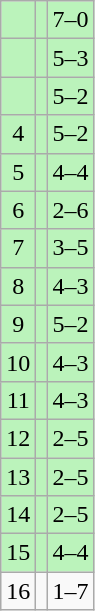<table class="wikitable" style="text-align:center">
<tr bgcolor=#BBF3BB>
<td></td>
<td align=left></td>
<td>7–0</td>
</tr>
<tr bgcolor=#BBF3BB>
<td></td>
<td align=left></td>
<td>5–3</td>
</tr>
<tr bgcolor=#BBF3BB>
<td></td>
<td align=left></td>
<td>5–2</td>
</tr>
<tr bgcolor=#BBF3BB>
<td>4</td>
<td align=left></td>
<td>5–2</td>
</tr>
<tr bgcolor=#BBF3BB>
<td>5</td>
<td align=left></td>
<td>4–4</td>
</tr>
<tr bgcolor=#BBF3BB>
<td>6</td>
<td align=left></td>
<td>2–6</td>
</tr>
<tr bgcolor=#BBF3BB>
<td>7</td>
<td align=left></td>
<td>3–5</td>
</tr>
<tr bgcolor=#BBF3BB>
<td>8</td>
<td align=left></td>
<td>4–3</td>
</tr>
<tr bgcolor=#BBF3BB>
<td>9</td>
<td align=left></td>
<td>5–2</td>
</tr>
<tr bgcolor=#BBF3BB>
<td>10</td>
<td align=left></td>
<td>4–3</td>
</tr>
<tr bgcolor=#BBF3BB>
<td>11</td>
<td align=left></td>
<td>4–3</td>
</tr>
<tr bgcolor=#BBF3BB>
<td>12</td>
<td align=left></td>
<td>2–5</td>
</tr>
<tr bgcolor=#BBF3BB>
<td>13</td>
<td align=left></td>
<td>2–5</td>
</tr>
<tr bgcolor=#BBF3BB>
<td>14</td>
<td align=left></td>
<td>2–5</td>
</tr>
<tr bgcolor=#BBF3BB>
<td>15</td>
<td align=left></td>
<td>4–4</td>
</tr>
<tr>
<td>16</td>
<td align=left></td>
<td>1–7</td>
</tr>
</table>
